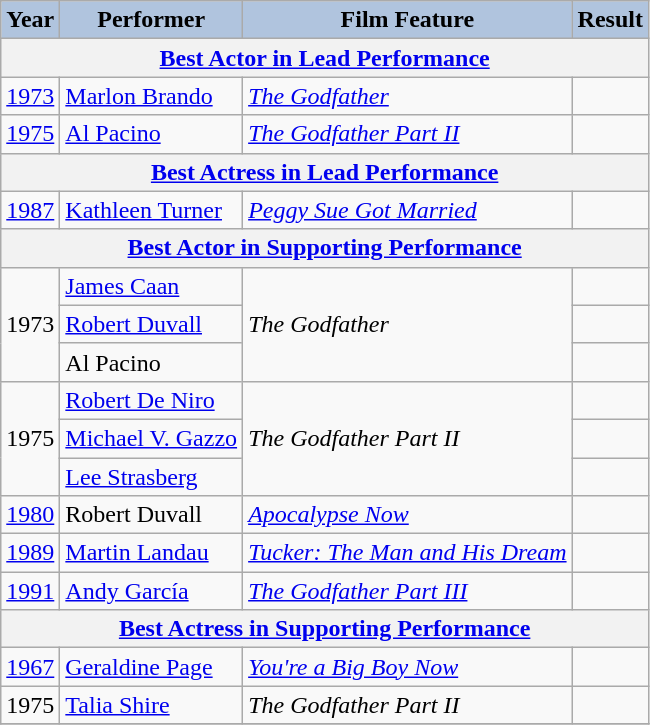<table class="wikitable">
<tr>
<th style="background-color:#B0C4DE;">Year</th>
<th style="background-color:#B0C4DE;">Performer</th>
<th style="background-color:#B0C4DE;">Film Feature</th>
<th style="background-color:#B0C4DE;">Result</th>
</tr>
<tr>
<th colspan="4"><a href='#'>Best Actor in Lead Performance</a></th>
</tr>
<tr>
<td><a href='#'>1973</a></td>
<td><a href='#'>Marlon Brando</a></td>
<td><em><a href='#'>The Godfather</a></em></td>
<td></td>
</tr>
<tr>
<td><a href='#'>1975</a></td>
<td><a href='#'>Al Pacino</a></td>
<td><em><a href='#'>The Godfather Part II</a></em></td>
<td></td>
</tr>
<tr>
<th colspan="4"><a href='#'>Best Actress in Lead Performance</a></th>
</tr>
<tr>
<td><a href='#'>1987</a></td>
<td><a href='#'>Kathleen Turner</a></td>
<td><em><a href='#'>Peggy Sue Got Married</a></em></td>
<td></td>
</tr>
<tr>
<th colspan="4"><a href='#'>Best Actor in Supporting Performance</a></th>
</tr>
<tr>
<td rowspan="3">1973</td>
<td><a href='#'>James Caan</a></td>
<td rowspan="3"><em>The Godfather</em></td>
<td></td>
</tr>
<tr>
<td><a href='#'>Robert Duvall</a></td>
<td></td>
</tr>
<tr>
<td>Al Pacino</td>
<td></td>
</tr>
<tr>
<td rowspan="3">1975</td>
<td><a href='#'>Robert De Niro</a></td>
<td rowspan="3"><em>The Godfather Part II</em></td>
<td></td>
</tr>
<tr>
<td><a href='#'>Michael V. Gazzo</a></td>
<td></td>
</tr>
<tr>
<td><a href='#'>Lee Strasberg</a></td>
<td></td>
</tr>
<tr>
<td><a href='#'>1980</a></td>
<td>Robert Duvall</td>
<td><em><a href='#'>Apocalypse Now</a></em></td>
<td></td>
</tr>
<tr>
<td><a href='#'>1989</a></td>
<td><a href='#'>Martin Landau</a></td>
<td><em><a href='#'>Tucker: The Man and His Dream</a></em></td>
<td></td>
</tr>
<tr>
<td><a href='#'>1991</a></td>
<td><a href='#'>Andy García</a></td>
<td><em><a href='#'>The Godfather Part III</a></em></td>
<td></td>
</tr>
<tr>
<th colspan="4"><a href='#'>Best Actress in Supporting Performance</a></th>
</tr>
<tr>
<td><a href='#'>1967</a></td>
<td><a href='#'>Geraldine Page</a></td>
<td><em><a href='#'>You're a Big Boy Now</a></em></td>
<td></td>
</tr>
<tr>
<td>1975</td>
<td><a href='#'>Talia Shire</a></td>
<td><em>The Godfather Part II</em></td>
<td></td>
</tr>
<tr>
</tr>
</table>
